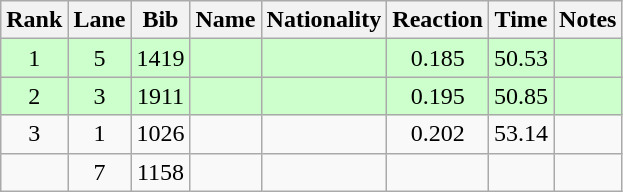<table class="wikitable sortable" style="text-align:center">
<tr>
<th>Rank</th>
<th>Lane</th>
<th>Bib</th>
<th>Name</th>
<th>Nationality</th>
<th>Reaction</th>
<th>Time</th>
<th>Notes</th>
</tr>
<tr bgcolor=ccffcc>
<td>1</td>
<td>5</td>
<td>1419</td>
<td align=left></td>
<td align=left></td>
<td>0.185</td>
<td>50.53</td>
<td><strong></strong></td>
</tr>
<tr bgcolor=ccffcc>
<td>2</td>
<td>3</td>
<td>1911</td>
<td align=left></td>
<td align=left></td>
<td>0.195</td>
<td>50.85</td>
<td><strong></strong></td>
</tr>
<tr>
<td>3</td>
<td>1</td>
<td>1026</td>
<td align=left></td>
<td align=left></td>
<td>0.202</td>
<td>53.14</td>
<td></td>
</tr>
<tr>
<td></td>
<td>7</td>
<td>1158</td>
<td align=left></td>
<td align=left></td>
<td></td>
<td></td>
<td><strong></strong></td>
</tr>
</table>
